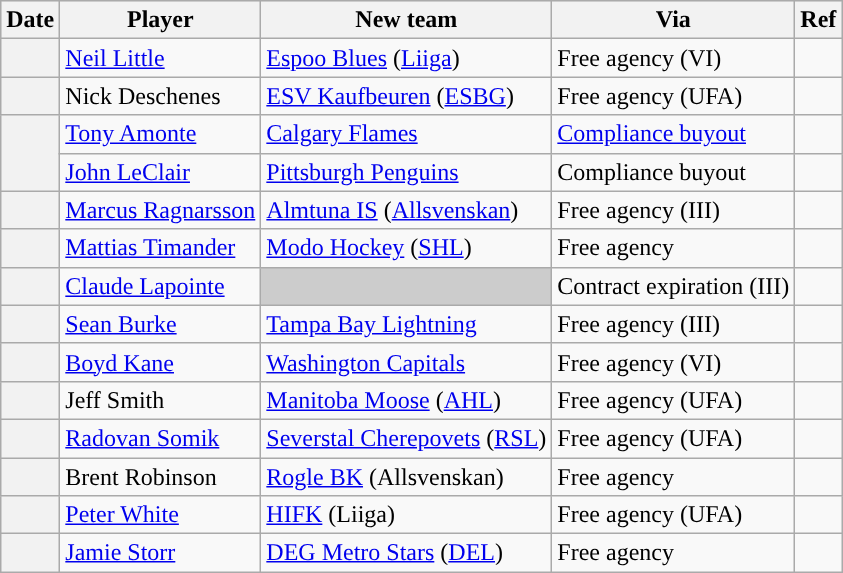<table class="wikitable plainrowheaders">
<tr style="background:#ddd; text-align:center;">
<th>Date</th>
<th>Player</th>
<th>New team</th>
<th>Via</th>
<th>Ref</th>
</tr>
<tr>
<th scope="row"></th>
<td><a href='#'>Neil Little</a></td>
<td><a href='#'>Espoo Blues</a> (<a href='#'>Liiga</a>)</td>
<td>Free agency (VI)</td>
<td></td>
</tr>
<tr>
<th scope="row"></th>
<td>Nick Deschenes</td>
<td><a href='#'>ESV Kaufbeuren</a> (<a href='#'>ESBG</a>)</td>
<td>Free agency (UFA)</td>
<td></td>
</tr>
<tr>
<th scope="row" rowspan=2></th>
<td><a href='#'>Tony Amonte</a></td>
<td><a href='#'>Calgary Flames</a></td>
<td><a href='#'>Compliance buyout</a></td>
<td></td>
</tr>
<tr>
<td><a href='#'>John LeClair</a></td>
<td><a href='#'>Pittsburgh Penguins</a></td>
<td>Compliance buyout</td>
<td></td>
</tr>
<tr>
<th scope="row"></th>
<td><a href='#'>Marcus Ragnarsson</a></td>
<td><a href='#'>Almtuna IS</a> (<a href='#'>Allsvenskan</a>)</td>
<td>Free agency (III)</td>
<td></td>
</tr>
<tr>
<th scope="row"></th>
<td><a href='#'>Mattias Timander</a></td>
<td><a href='#'>Modo Hockey</a> (<a href='#'>SHL</a>)</td>
<td>Free agency</td>
<td></td>
</tr>
<tr>
<th scope="row"></th>
<td><a href='#'>Claude Lapointe</a></td>
<td style="background:#ccc"></td>
<td>Contract expiration (III)</td>
<td></td>
</tr>
<tr>
<th scope="row"></th>
<td><a href='#'>Sean Burke</a></td>
<td><a href='#'>Tampa Bay Lightning</a></td>
<td>Free agency (III)</td>
<td></td>
</tr>
<tr>
<th scope="row"></th>
<td><a href='#'>Boyd Kane</a></td>
<td><a href='#'>Washington Capitals</a></td>
<td>Free agency (VI)</td>
<td></td>
</tr>
<tr>
<th scope="row"></th>
<td>Jeff Smith</td>
<td><a href='#'>Manitoba Moose</a> (<a href='#'>AHL</a>)</td>
<td>Free agency (UFA)</td>
<td></td>
</tr>
<tr>
<th scope="row"></th>
<td><a href='#'>Radovan Somik</a></td>
<td><a href='#'>Severstal Cherepovets</a> (<a href='#'>RSL</a>)</td>
<td>Free agency (UFA)</td>
<td></td>
</tr>
<tr>
<th scope="row"></th>
<td>Brent Robinson</td>
<td><a href='#'>Rogle BK</a> (Allsvenskan)</td>
<td>Free agency</td>
<td></td>
</tr>
<tr>
<th scope="row"></th>
<td><a href='#'>Peter White</a></td>
<td><a href='#'>HIFK</a> (Liiga)</td>
<td>Free agency (UFA)</td>
<td></td>
</tr>
<tr>
<th scope="row"></th>
<td><a href='#'>Jamie Storr</a></td>
<td><a href='#'>DEG Metro Stars</a> (<a href='#'>DEL</a>)</td>
<td>Free agency</td>
<td></td>
</tr>
</table>
